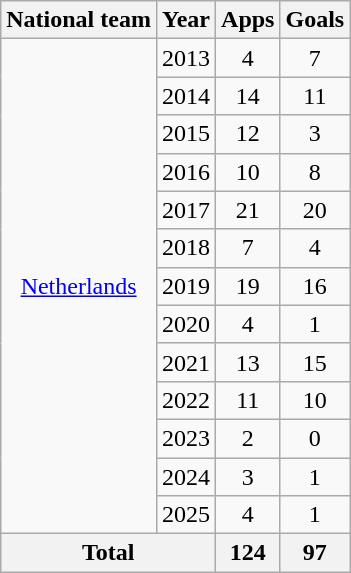<table class="wikitable" style="text-align:center">
<tr>
<th>National team</th>
<th>Year</th>
<th>Apps</th>
<th>Goals</th>
</tr>
<tr>
<td rowspan="13"><a href='#'>Netherlands</a></td>
<td>2013</td>
<td>4</td>
<td>7</td>
</tr>
<tr>
<td>2014</td>
<td>14</td>
<td>11</td>
</tr>
<tr>
<td>2015</td>
<td>12</td>
<td>3</td>
</tr>
<tr>
<td>2016</td>
<td>10</td>
<td>8</td>
</tr>
<tr>
<td>2017</td>
<td>21</td>
<td>20</td>
</tr>
<tr>
<td>2018</td>
<td>7</td>
<td>4</td>
</tr>
<tr>
<td>2019</td>
<td>19</td>
<td>16</td>
</tr>
<tr>
<td>2020</td>
<td>4</td>
<td>1</td>
</tr>
<tr>
<td>2021</td>
<td>13</td>
<td>15</td>
</tr>
<tr>
<td>2022</td>
<td>11</td>
<td>10</td>
</tr>
<tr>
<td>2023</td>
<td>2</td>
<td>0</td>
</tr>
<tr>
<td>2024</td>
<td>3</td>
<td>1</td>
</tr>
<tr>
<td>2025</td>
<td>4</td>
<td>1</td>
</tr>
<tr>
<th colspan="2">Total</th>
<th>124</th>
<th>97</th>
</tr>
</table>
